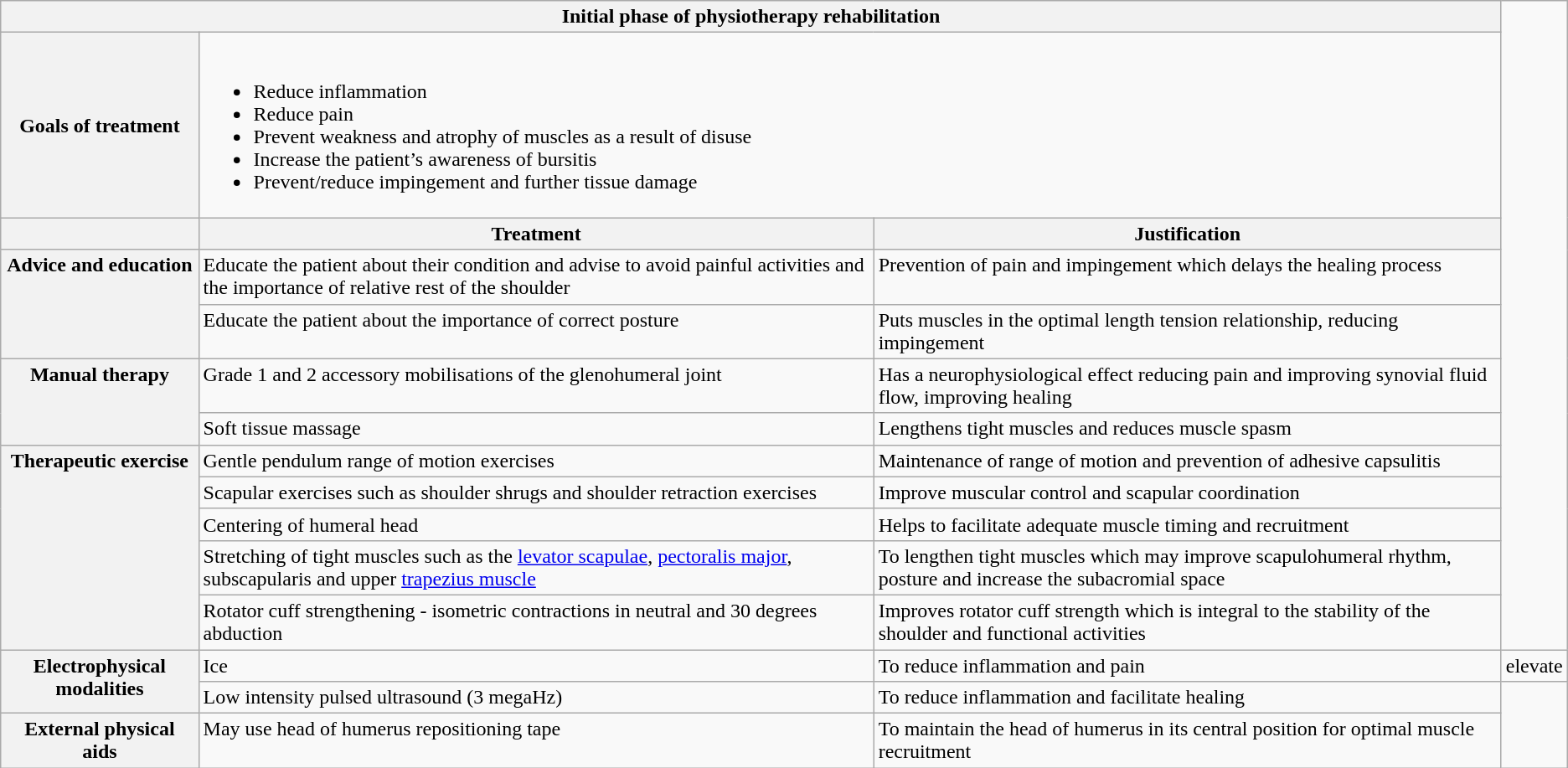<table class="wikitable">
<tr>
<th colspan=3>Initial phase of physiotherapy rehabilitation</th>
</tr>
<tr>
<th>Goals of treatment</th>
<td colspan=2 valign="top"><br><ul><li>Reduce inflammation</li><li>Reduce pain</li><li>Prevent weakness and atrophy of muscles as a result of disuse</li><li>Increase the patient’s awareness of bursitis</li><li>Prevent/reduce impingement and further tissue damage</li></ul></td>
</tr>
<tr>
<th></th>
<th>Treatment</th>
<th>Justification</th>
</tr>
<tr>
<th rowspan=2 valign="top">Advice and education</th>
<td valign="top">Educate the patient about their condition and advise to avoid painful activities and the importance of relative rest of the shoulder</td>
<td valign="top">Prevention of pain and impingement which delays the healing process</td>
</tr>
<tr>
<td valign="top">Educate the patient about the importance of correct posture</td>
<td valign="top">Puts muscles in the optimal length tension relationship, reducing impingement</td>
</tr>
<tr>
<th rowspan=2 valign="top">Manual therapy</th>
<td valign="top">Grade 1 and 2 accessory mobilisations of the glenohumeral joint</td>
<td valign="top">Has a neurophysiological effect reducing pain and improving synovial fluid flow, improving healing</td>
</tr>
<tr>
<td valign="top">Soft tissue massage</td>
<td valign="top">Lengthens tight muscles and reduces muscle spasm</td>
</tr>
<tr>
<th rowspan=5 valign="top">Therapeutic exercise</th>
<td valign="top">Gentle pendulum range of motion exercises</td>
<td valign="top">Maintenance of range of motion and prevention of adhesive capsulitis</td>
</tr>
<tr>
<td valign="top">Scapular exercises such as shoulder shrugs and shoulder retraction exercises</td>
<td valign="top">Improve muscular control and scapular coordination</td>
</tr>
<tr>
<td valign="top">Centering of humeral head</td>
<td valign="top">Helps to facilitate adequate muscle timing and recruitment</td>
</tr>
<tr>
<td valign="top">Stretching of tight muscles such as the <a href='#'>levator scapulae</a>, <a href='#'>pectoralis major</a>, subscapularis and upper <a href='#'>trapezius muscle</a></td>
<td valign="top">To lengthen tight muscles which may improve scapulohumeral rhythm, posture and increase the subacromial space</td>
</tr>
<tr>
<td valign="top">Rotator cuff strengthening - isometric contractions in neutral and 30 degrees abduction</td>
<td valign="top">Improves rotator cuff strength which is integral to the stability of the shoulder and functional activities</td>
</tr>
<tr>
<th rowspan=2 valign="top">Electrophysical modalities</th>
<td valign="top">Ice</td>
<td valign="top">To reduce inflammation and pain</td>
<td valign="top">elevate</td>
</tr>
<tr>
<td valign="top">Low intensity pulsed ultrasound (3 megaHz)</td>
<td valign="top">To reduce inflammation and facilitate healing</td>
</tr>
<tr>
<th>External physical aids</th>
<td valign="top">May use head of humerus repositioning tape</td>
<td valign="top">To maintain the head of humerus in its central position for optimal muscle recruitment</td>
</tr>
</table>
